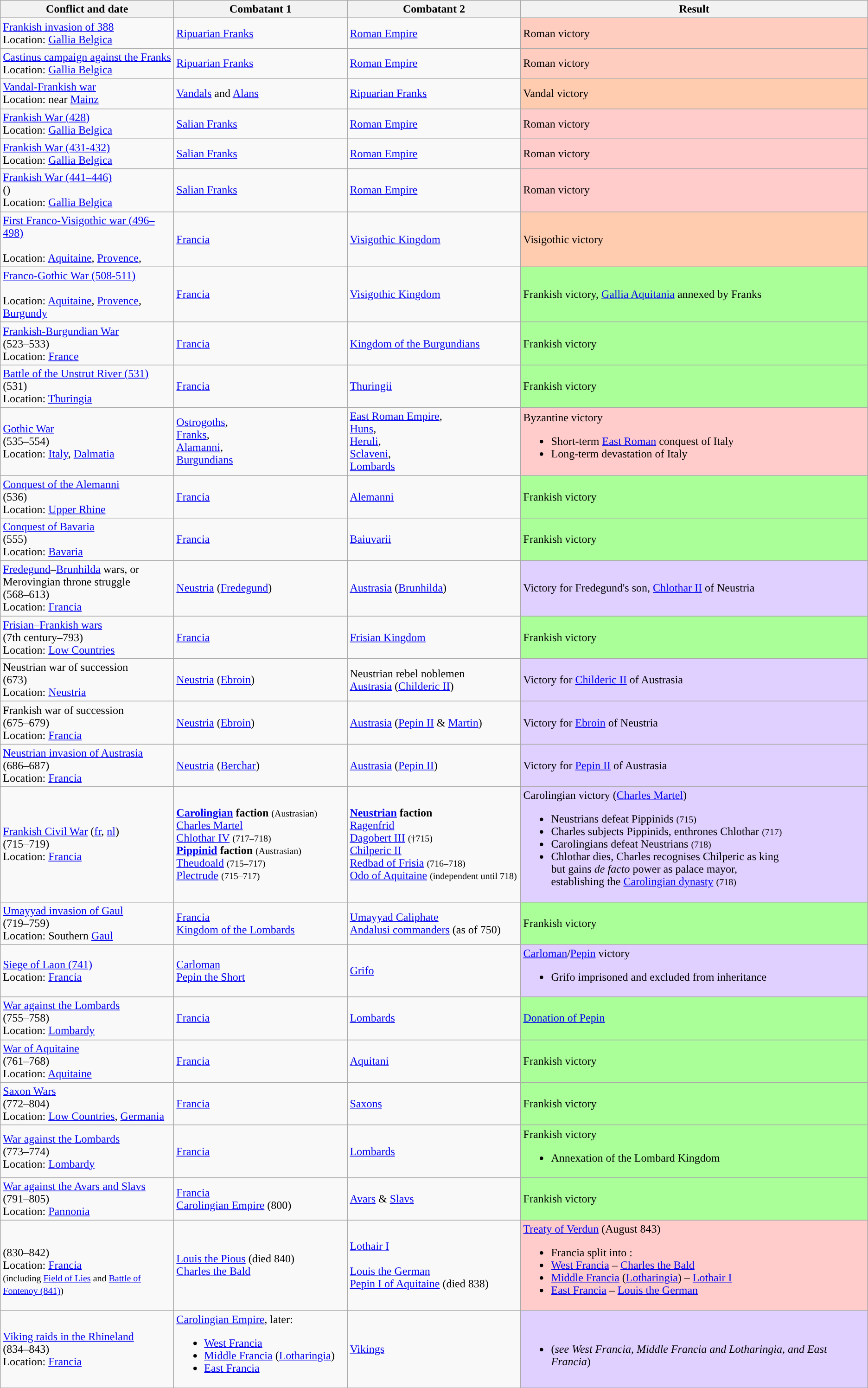<table class="wikitable sortable">
<tr>
<th width="20%">Conflict and date</th>
<th width="20%">Combatant 1</th>
<th width="20%">Combatant 2</th>
<th width="40%">Result</th>
</tr>
<tr>
<td><a href='#'>Frankish invasion of 388</a><br>Location: <a href='#'>Gallia Belgica</a></td>
<td><a href='#'>Ripuarian Franks</a></td>
<td><a href='#'>Roman Empire</a></td>
<td bgcolor="#FFCCC">Roman victory</td>
</tr>
<tr>
<td><a href='#'>Castinus campaign against the Franks</a><br>Location: <a href='#'>Gallia Belgica</a></td>
<td><a href='#'>Ripuarian Franks</a></td>
<td><a href='#'>Roman Empire</a></td>
<td bgcolor="#FFCCC">Roman victory</td>
</tr>
<tr>
<td><a href='#'>Vandal-Frankish war</a><br>Location: near <a href='#'>Mainz</a></td>
<td><a href='#'>Vandals</a> and <a href='#'>Alans</a></td>
<td><a href='#'>Ripuarian Franks</a></td>
<td bgcolor="#FFFCCCB">Vandal victory</td>
</tr>
<tr>
<td><a href='#'>Frankish War (428)</a><br>Location: <a href='#'>Gallia Belgica</a></td>
<td><a href='#'>Salian Franks</a></td>
<td><a href='#'>Roman Empire</a></td>
<td bgcolor="#FFCCCB">Roman victory</td>
</tr>
<tr>
<td><a href='#'>Frankish War (431-432)</a><br>Location: <a href='#'>Gallia Belgica</a></td>
<td><a href='#'>Salian Franks</a></td>
<td><a href='#'>Roman Empire</a></td>
<td bgcolor="#FFCCCB">Roman victory</td>
</tr>
<tr>
<td><a href='#'>Frankish War (441–446)</a><br>()<br>Location: <a href='#'>Gallia Belgica</a></td>
<td><a href='#'>Salian Franks</a></td>
<td><a href='#'>Roman Empire</a></td>
<td bgcolor="#FFCCCB">Roman victory</td>
</tr>
<tr>
<td><a href='#'>First Franco-Visigothic war (496–498)</a><br><br>Location: <a href='#'>Aquitaine</a>, <a href='#'>Provence</a>,</td>
<td><a href='#'>Francia</a></td>
<td><a href='#'>Visigothic Kingdom</a></td>
<td bgcolor="#FFFCCCB">Visigothic victory</td>
</tr>
<tr>
<td><a href='#'>Franco-Gothic War (508-511)</a><br><br>Location: <a href='#'>Aquitaine</a>, <a href='#'>Provence</a>, <a href='#'>Burgundy</a></td>
<td><a href='#'>Francia</a></td>
<td><a href='#'>Visigothic Kingdom</a></td>
<td bgcolor="#AF9">Frankish victory, <a href='#'>Gallia Aquitania</a> annexed by Franks</td>
</tr>
<tr>
<td><a href='#'>Frankish-Burgundian War</a><br>(523–533)<br>Location: <a href='#'>France</a></td>
<td><a href='#'>Francia</a></td>
<td><a href='#'>Kingdom of the Burgundians</a></td>
<td bgcolor="#AF9">Frankish victory</td>
</tr>
<tr>
<td><a href='#'>Battle of the Unstrut River (531)</a><br>(531)<br>Location: <a href='#'>Thuringia</a></td>
<td><a href='#'>Francia</a></td>
<td><a href='#'>Thuringii</a></td>
<td bgcolor="#AF9">Frankish victory</td>
</tr>
<tr>
<td><a href='#'>Gothic War</a><br>(535–554)<br>Location: <a href='#'>Italy</a>, <a href='#'>Dalmatia</a></td>
<td><a href='#'>Ostrogoths</a>,<br> <a href='#'>Franks</a>,<br> <a href='#'>Alamanni</a>,<br> <a href='#'>Burgundians</a></td>
<td><a href='#'>East Roman Empire</a>,<br> <a href='#'>Huns</a>,<br> <a href='#'>Heruli</a>,<br> <a href='#'>Sclaveni</a>,<br> <a href='#'>Lombards</a></td>
<td bgcolor="#FFCCCB">Byzantine victory<br><ul><li>Short-term <a href='#'>East Roman</a> conquest of Italy</li><li>Long-term devastation of Italy</li></ul></td>
</tr>
<tr>
<td><a href='#'>Conquest of the Alemanni</a><br>(536)<br>Location: <a href='#'>Upper Rhine</a></td>
<td><a href='#'>Francia</a></td>
<td><a href='#'>Alemanni</a></td>
<td bgcolor="#AF9">Frankish victory</td>
</tr>
<tr>
<td><a href='#'>Conquest of Bavaria</a><br>(555)<br>Location: <a href='#'>Bavaria</a></td>
<td><a href='#'>Francia</a></td>
<td><a href='#'>Baiuvarii</a></td>
<td bgcolor="#AF9">Frankish victory</td>
</tr>
<tr>
<td><a href='#'>Fredegund</a>–<a href='#'>Brunhilda</a> wars, or Merovingian throne struggle<br>(568–613)<br>Location: <a href='#'>Francia</a></td>
<td><a href='#'>Neustria</a> (<a href='#'>Fredegund</a>)</td>
<td><a href='#'>Austrasia</a> (<a href='#'>Brunhilda</a>)</td>
<td bgcolor="#E0D0FF">Victory for Fredegund's son, <a href='#'>Chlothar II</a> of Neustria</td>
</tr>
<tr>
<td><a href='#'>Frisian–Frankish wars</a><br>(7th century–793)<br>Location: <a href='#'>Low Countries</a></td>
<td><a href='#'>Francia</a></td>
<td><a href='#'>Frisian Kingdom</a></td>
<td bgcolor="#AF9">Frankish victory</td>
</tr>
<tr>
<td>Neustrian war of succession<br>(673)<br>Location: <a href='#'>Neustria</a></td>
<td><a href='#'>Neustria</a> (<a href='#'>Ebroin</a>)</td>
<td>Neustrian rebel noblemen<br><a href='#'>Austrasia</a> (<a href='#'>Childeric II</a>)</td>
<td bgcolor="#E0D0FF">Victory for <a href='#'>Childeric II</a> of Austrasia</td>
</tr>
<tr>
<td>Frankish war of succession<br>(675–679)<br>Location: <a href='#'>Francia</a></td>
<td><a href='#'>Neustria</a> (<a href='#'>Ebroin</a>)</td>
<td><a href='#'>Austrasia</a> (<a href='#'>Pepin II</a> & <a href='#'>Martin</a>)</td>
<td bgcolor="#E0D0FF">Victory for <a href='#'>Ebroin</a> of Neustria</td>
</tr>
<tr>
<td><a href='#'>Neustrian invasion of Austrasia</a><br>(686–687)<br>Location: <a href='#'>Francia</a></td>
<td><a href='#'>Neustria</a> (<a href='#'>Berchar</a>)</td>
<td><a href='#'>Austrasia</a> (<a href='#'>Pepin II</a>)</td>
<td bgcolor="#E0D0FF">Victory for <a href='#'>Pepin II</a> of Austrasia</td>
</tr>
<tr>
<td><a href='#'>Frankish Civil War</a> (<a href='#'>fr</a>, <a href='#'>nl</a>)<br>(715–719)<br>Location: <a href='#'>Francia</a></td>
<td><strong><a href='#'>Carolingian</a> faction</strong> <small>(Austrasian)</small><br><a href='#'>Charles Martel</a><br><a href='#'>Chlothar IV</a> <small>(717–718)</small><br><strong><a href='#'>Pippinid</a> faction</strong> <small>(Austrasian)</small><br>
<a href='#'>Theudoald</a> <small>(715–717)</small><br><a href='#'>Plectrude</a> <small>(715–717)</small></td>
<td><strong><a href='#'>Neustrian</a> faction</strong><br><a href='#'>Ragenfrid</a><br><a href='#'>Dagobert III</a> <small>(†715)</small><br><a href='#'>Chilperic II</a><br><a href='#'>Redbad of Frisia</a> <small>(716–718)</small><br><a href='#'>Odo of Aquitaine</a> <small>(independent until 718)</small></td>
<td bgcolor="#E0D0FF">Carolingian victory (<a href='#'>Charles Martel</a>)<br><ul><li>Neustrians defeat Pippinids <small>(715)</small></li><li>Charles subjects Pippinids, enthrones Chlothar <small>(717)</small></li><li>Carolingians defeat Neustrians <small>(718)</small></li><li>Chlothar dies, Charles recognises Chilperic as king<br> but gains <em>de facto</em> power as palace mayor,<br> establishing the <a href='#'>Carolingian dynasty</a> <small>(718)</small></li></ul></td>
</tr>
<tr>
<td><a href='#'>Umayyad invasion of Gaul</a><br>(719–759)<br>Location: Southern <a href='#'>Gaul</a></td>
<td><a href='#'>Francia</a><br><a href='#'>Kingdom of the Lombards</a></td>
<td><a href='#'>Umayyad Caliphate</a><br><a href='#'>Andalusi commanders</a> (as of 750)</td>
<td bgcolor="#AF9">Frankish victory</td>
</tr>
<tr>
<td><a href='#'>Siege of Laon (741)</a><br>Location: <a href='#'>Francia</a></td>
<td><a href='#'>Carloman</a><br><a href='#'>Pepin the Short</a></td>
<td><a href='#'>Grifo</a></td>
<td bgcolor="#E0D0FF"><a href='#'>Carloman</a>/<a href='#'>Pepin</a> victory<br><ul><li>Grifo imprisoned and excluded from inheritance</li></ul></td>
</tr>
<tr>
<td><a href='#'>War against the Lombards</a><br>(755–758)<br>Location: <a href='#'>Lombardy</a></td>
<td><a href='#'>Francia</a></td>
<td><a href='#'>Lombards</a></td>
<td bgcolor="#AF9"><a href='#'>Donation of Pepin</a></td>
</tr>
<tr>
<td><a href='#'>War of Aquitaine</a><br>(761–768)<br>Location: <a href='#'>Aquitaine</a></td>
<td><a href='#'>Francia</a></td>
<td><a href='#'>Aquitani</a></td>
<td bgcolor="#AF9">Frankish victory</td>
</tr>
<tr>
<td><a href='#'>Saxon Wars</a><br>(772–804)<br>Location: <a href='#'>Low Countries</a>, <a href='#'>Germania</a></td>
<td><a href='#'>Francia</a></td>
<td><a href='#'>Saxons</a></td>
<td bgcolor="#AF9">Frankish victory</td>
</tr>
<tr>
<td><a href='#'>War against the Lombards</a><br>(773–774)<br>Location: <a href='#'>Lombardy</a></td>
<td><a href='#'>Francia</a></td>
<td><a href='#'>Lombards</a></td>
<td bgcolor="#AF9">Frankish victory<br><ul><li>Annexation of the Lombard Kingdom</li></ul></td>
</tr>
<tr>
<td><a href='#'>War against the Avars and Slavs</a><br>(791–805)<br>Location: <a href='#'>Pannonia</a></td>
<td><a href='#'>Francia</a><br><a href='#'>Carolingian Empire</a> (800)</td>
<td><a href='#'>Avars</a> & <a href='#'>Slavs</a></td>
<td bgcolor="#AF9">Frankish victory</td>
</tr>
<tr>
<td><br>(830–842)<br>Location: <a href='#'>Francia</a><br>
<small>(including <a href='#'>Field of Lies</a> and <a href='#'>Battle of Fontenoy (841)</a>)</small></td>
<td><a href='#'>Louis the Pious</a> (died 840)<br><a href='#'>Charles the Bald</a></td>
<td><a href='#'>Lothair I</a><br><br><a href='#'>Louis the German</a><br><a href='#'>Pepin I of Aquitaine</a> (died 838)</td>
<td bgcolor="#FFCCCB"><a href='#'>Treaty of Verdun</a> (August 843)<br><ul><li>Francia split into :</li><li><a href='#'>West Francia</a> – <a href='#'>Charles the Bald</a></li><li><a href='#'>Middle Francia</a> (<a href='#'>Lotharingia</a>) – <a href='#'>Lothair I</a></li><li><a href='#'>East Francia</a> – <a href='#'>Louis the German</a></li></ul></td>
</tr>
<tr>
<td><a href='#'>Viking raids in the Rhineland</a><br>(834–843)<br>Location: <a href='#'>Francia</a></td>
<td><a href='#'>Carolingian Empire</a>, later:<br><ul><li><a href='#'>West Francia</a></li><li><a href='#'>Middle Francia</a> (<a href='#'>Lotharingia</a>)</li><li><a href='#'>East Francia</a></li></ul></td>
<td><a href='#'>Vikings</a></td>
<td bgcolor="#E0D0FF"><br><ul><li>(<em>see West Francia, Middle Francia and Lotharingia, and East Francia</em>)</li></ul></td>
</tr>
</table>
